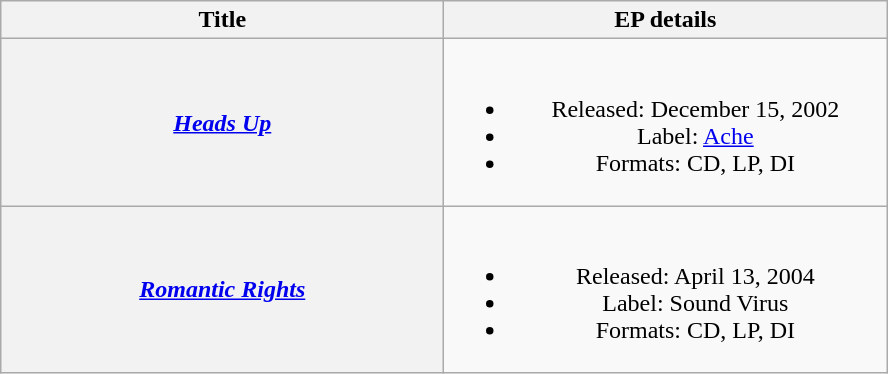<table class="wikitable plainrowheaders" style="text-align:center;">
<tr>
<th scope="col" style="width:18em;">Title</th>
<th scope="col" style="width:18em;">EP details</th>
</tr>
<tr>
<th scope="row"><em><a href='#'>Heads Up</a></em></th>
<td><br><ul><li>Released: December 15, 2002</li><li>Label: <a href='#'>Ache</a></li><li>Formats: CD, LP, DI</li></ul></td>
</tr>
<tr>
<th scope="row"><em><a href='#'>Romantic Rights</a></em></th>
<td><br><ul><li>Released: April 13, 2004</li><li>Label: Sound Virus</li><li>Formats: CD, LP, DI</li></ul></td>
</tr>
</table>
